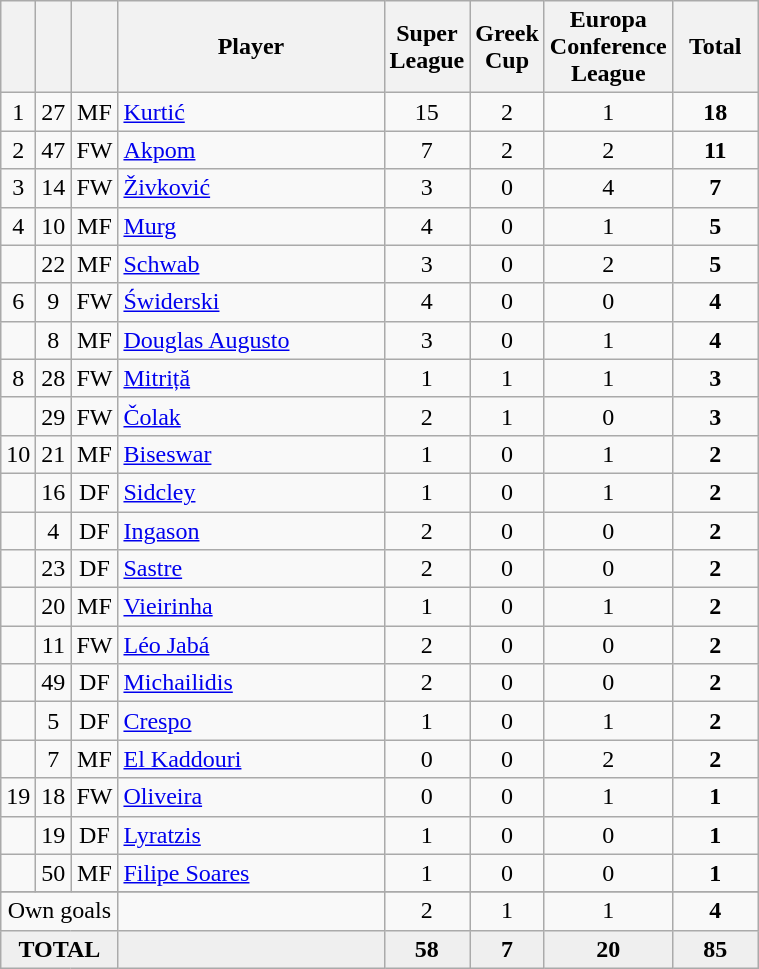<table class="wikitable sortable" style="text-align:center">
<tr>
<th width=5></th>
<th width=5></th>
<th width=5></th>
<th width=170>Player</th>
<th width=30>Super League</th>
<th width=30>Greek Cup</th>
<th width=30px>Europa Conference League</th>
<th width=50>Total</th>
</tr>
<tr>
<td>1</td>
<td>27</td>
<td>MF</td>
<td align=left> <a href='#'>Kurtić</a></td>
<td>15</td>
<td>2</td>
<td>1</td>
<td><strong>18</strong></td>
</tr>
<tr>
<td>2</td>
<td>47</td>
<td>FW</td>
<td align=left> <a href='#'>Akpom</a></td>
<td>7</td>
<td>2</td>
<td>2</td>
<td><strong>11</strong></td>
</tr>
<tr>
<td>3</td>
<td>14</td>
<td>FW</td>
<td align=left> <a href='#'>Živković</a></td>
<td>3</td>
<td>0</td>
<td>4</td>
<td><strong>7</strong></td>
</tr>
<tr>
<td>4</td>
<td>10</td>
<td>MF</td>
<td align=left> <a href='#'>Murg</a></td>
<td>4</td>
<td>0</td>
<td>1</td>
<td><strong>5</strong></td>
</tr>
<tr>
<td></td>
<td>22</td>
<td>MF</td>
<td align=left> <a href='#'>Schwab</a></td>
<td>3</td>
<td>0</td>
<td>2</td>
<td><strong>5</strong></td>
</tr>
<tr>
<td>6</td>
<td>9</td>
<td>FW</td>
<td align=left> <a href='#'>Świderski</a></td>
<td>4</td>
<td>0</td>
<td>0</td>
<td><strong>4</strong></td>
</tr>
<tr>
<td></td>
<td>8</td>
<td>MF</td>
<td align=left> <a href='#'>Douglas Augusto</a></td>
<td>3</td>
<td>0</td>
<td>1</td>
<td><strong>4</strong></td>
</tr>
<tr>
<td>8</td>
<td>28</td>
<td>FW</td>
<td align=left> <a href='#'>Mitriță</a></td>
<td>1</td>
<td>1</td>
<td>1</td>
<td><strong>3</strong></td>
</tr>
<tr>
<td></td>
<td>29</td>
<td>FW</td>
<td align=left> <a href='#'>Čolak</a></td>
<td>2</td>
<td>1</td>
<td>0</td>
<td><strong>3</strong></td>
</tr>
<tr>
<td>10</td>
<td>21</td>
<td>MF</td>
<td align=left> <a href='#'>Biseswar</a></td>
<td>1</td>
<td>0</td>
<td>1</td>
<td><strong>2</strong></td>
</tr>
<tr>
<td></td>
<td>16</td>
<td>DF</td>
<td align=left> <a href='#'>Sidcley</a></td>
<td>1</td>
<td>0</td>
<td>1</td>
<td><strong>2</strong></td>
</tr>
<tr>
<td></td>
<td>4</td>
<td>DF</td>
<td align=left> <a href='#'>Ingason</a></td>
<td>2</td>
<td>0</td>
<td>0</td>
<td><strong>2</strong></td>
</tr>
<tr>
<td></td>
<td>23</td>
<td>DF</td>
<td align=left> <a href='#'>Sastre</a></td>
<td>2</td>
<td>0</td>
<td>0</td>
<td><strong>2</strong></td>
</tr>
<tr>
<td></td>
<td>20</td>
<td>MF</td>
<td align=left> <a href='#'>Vieirinha</a></td>
<td>1</td>
<td>0</td>
<td>1</td>
<td><strong>2</strong></td>
</tr>
<tr>
<td></td>
<td>11</td>
<td>FW</td>
<td align=left> <a href='#'>Léo Jabá</a></td>
<td>2</td>
<td>0</td>
<td>0</td>
<td><strong>2</strong></td>
</tr>
<tr>
<td></td>
<td>49</td>
<td>DF</td>
<td align=left> <a href='#'>Michailidis</a></td>
<td>2</td>
<td>0</td>
<td>0</td>
<td><strong>2</strong></td>
</tr>
<tr>
<td></td>
<td>5</td>
<td>DF</td>
<td align=left> <a href='#'>Crespo</a></td>
<td>1</td>
<td>0</td>
<td>1</td>
<td><strong>2</strong></td>
</tr>
<tr>
<td></td>
<td>7</td>
<td>MF</td>
<td align=left> <a href='#'>El Kaddouri</a></td>
<td>0</td>
<td>0</td>
<td>2</td>
<td><strong>2</strong></td>
</tr>
<tr>
<td>19</td>
<td>18</td>
<td>FW</td>
<td align=left> <a href='#'>Oliveira</a></td>
<td>0</td>
<td>0</td>
<td>1</td>
<td><strong>1</strong></td>
</tr>
<tr>
<td></td>
<td>19</td>
<td>DF</td>
<td align=left> <a href='#'>Lyratzis</a></td>
<td>1</td>
<td>0</td>
<td>0</td>
<td><strong>1</strong></td>
</tr>
<tr>
<td></td>
<td>50</td>
<td>MF</td>
<td align=left> <a href='#'>Filipe Soares</a></td>
<td>1</td>
<td>0</td>
<td>0</td>
<td><strong>1</strong></td>
</tr>
<tr>
</tr>
<tr>
<td colspan="3">Own goals</td>
<td></td>
<td>2</td>
<td>1</td>
<td>1</td>
<td><strong>4</strong></td>
</tr>
<tr bgcolor="#EFEFEF">
<td colspan=3><strong>TOTAL</strong></td>
<td></td>
<td><strong>58</strong></td>
<td><strong>7</strong></td>
<td><strong>20</strong></td>
<td><strong>85</strong></td>
</tr>
</table>
